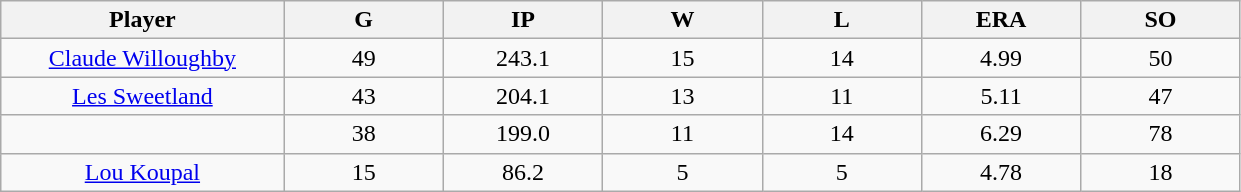<table class="wikitable sortable">
<tr>
<th bgcolor="#DDDDFF" width="16%">Player</th>
<th bgcolor="#DDDDFF" width="9%">G</th>
<th bgcolor="#DDDDFF" width="9%">IP</th>
<th bgcolor="#DDDDFF" width="9%">W</th>
<th bgcolor="#DDDDFF" width="9%">L</th>
<th bgcolor="#DDDDFF" width="9%">ERA</th>
<th bgcolor="#DDDDFF" width="9%">SO</th>
</tr>
<tr align="center">
<td><a href='#'>Claude Willoughby</a></td>
<td>49</td>
<td>243.1</td>
<td>15</td>
<td>14</td>
<td>4.99</td>
<td>50</td>
</tr>
<tr align=center>
<td><a href='#'>Les Sweetland</a></td>
<td>43</td>
<td>204.1</td>
<td>13</td>
<td>11</td>
<td>5.11</td>
<td>47</td>
</tr>
<tr align=center>
<td></td>
<td>38</td>
<td>199.0</td>
<td>11</td>
<td>14</td>
<td>6.29</td>
<td>78</td>
</tr>
<tr align="center">
<td><a href='#'>Lou Koupal</a></td>
<td>15</td>
<td>86.2</td>
<td>5</td>
<td>5</td>
<td>4.78</td>
<td>18</td>
</tr>
</table>
